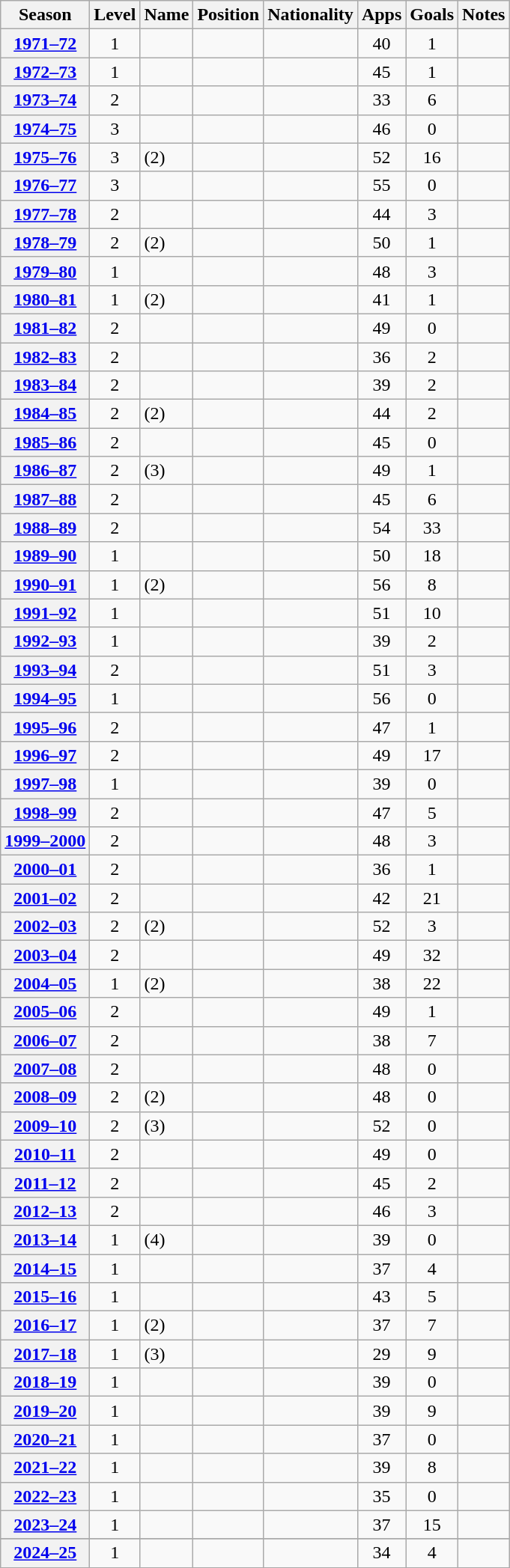<table class="wikitable plainrowheaders sortable" style="text-align:center;">
<tr>
<th scope=col>Season</th>
<th scope=col>Level</th>
<th scope=col>Name</th>
<th scope=col>Position</th>
<th scope=col>Nationality</th>
<th scope=col data-sort-type="number">Apps</th>
<th scope=col data-sort-type="number">Goals</th>
<th scope=col class=unsortable>Notes</th>
</tr>
<tr>
<th scope=row><a href='#'>1971–72</a></th>
<td>1</td>
<td align=left></td>
<td align=left></td>
<td align=left></td>
<td>40</td>
<td>1</td>
<td></td>
</tr>
<tr>
<th scope=row><a href='#'>1972–73</a></th>
<td>1</td>
<td align=left></td>
<td align=left></td>
<td align=left></td>
<td>45</td>
<td>1</td>
<td></td>
</tr>
<tr>
<th scope=row><a href='#'>1973–74</a></th>
<td>2</td>
<td align=left></td>
<td align=left></td>
<td align=left></td>
<td>33</td>
<td>6</td>
<td></td>
</tr>
<tr>
<th scope=row><a href='#'>1974–75</a></th>
<td>3</td>
<td align=left></td>
<td align=left></td>
<td align=left></td>
<td>46</td>
<td>0</td>
<td></td>
</tr>
<tr>
<th scope=row><a href='#'>1975–76</a></th>
<td>3</td>
<td align=left> (2)</td>
<td align=left></td>
<td align=left></td>
<td>52</td>
<td>16</td>
<td></td>
</tr>
<tr>
<th scope=row><a href='#'>1976–77</a></th>
<td>3</td>
<td align=left></td>
<td align=left></td>
<td align=left></td>
<td>55</td>
<td>0</td>
<td></td>
</tr>
<tr>
<th scope=row><a href='#'>1977–78</a></th>
<td>2</td>
<td align=left></td>
<td align=left></td>
<td align=left></td>
<td>44</td>
<td>3</td>
<td></td>
</tr>
<tr>
<th scope=row><a href='#'>1978–79</a></th>
<td>2</td>
<td align=left> (2)</td>
<td align=left></td>
<td align=left></td>
<td>50</td>
<td>1</td>
<td></td>
</tr>
<tr>
<th scope=row><a href='#'>1979–80</a></th>
<td>1</td>
<td align=left></td>
<td align=left></td>
<td align=left></td>
<td>48</td>
<td>3</td>
<td></td>
</tr>
<tr>
<th scope=row><a href='#'>1980–81</a></th>
<td>1</td>
<td align=left> (2)</td>
<td align=left></td>
<td align=left></td>
<td>41</td>
<td>1</td>
<td></td>
</tr>
<tr>
<th scope=row><a href='#'>1981–82</a></th>
<td>2</td>
<td align=left></td>
<td align=left></td>
<td align=left></td>
<td>49</td>
<td>0</td>
<td></td>
</tr>
<tr>
<th scope=row><a href='#'>1982–83</a></th>
<td>2</td>
<td align=left></td>
<td align=left></td>
<td align=left></td>
<td>36</td>
<td>2</td>
<td></td>
</tr>
<tr>
<th scope=row><a href='#'>1983–84</a></th>
<td>2</td>
<td align=left></td>
<td align=left></td>
<td align=left></td>
<td>39</td>
<td>2</td>
<td></td>
</tr>
<tr>
<th scope=row><a href='#'>1984–85</a></th>
<td>2</td>
<td align=left> (2)</td>
<td align=left></td>
<td align=left></td>
<td>44</td>
<td>2</td>
<td></td>
</tr>
<tr>
<th scope=row><a href='#'>1985–86</a></th>
<td>2</td>
<td align=left></td>
<td align=left></td>
<td align=left></td>
<td>45</td>
<td>0</td>
<td></td>
</tr>
<tr>
<th scope=row><a href='#'>1986–87</a></th>
<td>2</td>
<td align=left> (3)</td>
<td align=left></td>
<td align=left></td>
<td>49</td>
<td>1</td>
<td></td>
</tr>
<tr>
<th scope=row><a href='#'>1987–88</a></th>
<td>2</td>
<td align=left></td>
<td align=left></td>
<td align=left></td>
<td>45</td>
<td>6</td>
<td></td>
</tr>
<tr>
<th scope=row><a href='#'>1988–89</a></th>
<td>2</td>
<td align=left></td>
<td align=left></td>
<td align=left></td>
<td>54</td>
<td>33</td>
<td></td>
</tr>
<tr>
<th scope=row><a href='#'>1989–90</a></th>
<td>1</td>
<td align=left></td>
<td align=left></td>
<td align=left></td>
<td>50</td>
<td>18</td>
<td></td>
</tr>
<tr>
<th scope=row><a href='#'>1990–91</a></th>
<td>1</td>
<td align=left> (2)</td>
<td align=left></td>
<td align=left></td>
<td>56</td>
<td>8</td>
<td></td>
</tr>
<tr>
<th scope=row><a href='#'>1991–92</a></th>
<td>1</td>
<td align=left></td>
<td align=left></td>
<td align=left></td>
<td>51</td>
<td>10</td>
<td></td>
</tr>
<tr>
<th scope=row><a href='#'>1992–93</a></th>
<td>1</td>
<td align=left></td>
<td align=left></td>
<td align=left></td>
<td>39</td>
<td>2</td>
<td></td>
</tr>
<tr>
<th scope=row><a href='#'>1993–94</a></th>
<td>2</td>
<td align=left></td>
<td align=left></td>
<td align=left></td>
<td>51</td>
<td>3</td>
<td></td>
</tr>
<tr>
<th scope=row><a href='#'>1994–95</a></th>
<td>1</td>
<td align=left></td>
<td align=left></td>
<td align=left></td>
<td>56</td>
<td>0</td>
<td></td>
</tr>
<tr>
<th scope=row><a href='#'>1995–96</a></th>
<td>2</td>
<td align=left></td>
<td align=left></td>
<td align=left></td>
<td>47</td>
<td>1</td>
<td></td>
</tr>
<tr>
<th scope=row><a href='#'>1996–97</a></th>
<td>2</td>
<td align=left></td>
<td align=left></td>
<td align=left></td>
<td>49</td>
<td>17</td>
<td></td>
</tr>
<tr>
<th scope=row><a href='#'>1997–98</a></th>
<td>1</td>
<td align=left></td>
<td align=left></td>
<td align=left></td>
<td>39</td>
<td>0</td>
<td></td>
</tr>
<tr>
<th scope=row><a href='#'>1998–99</a></th>
<td>2</td>
<td align=left></td>
<td align=left></td>
<td align=left></td>
<td>47</td>
<td>5</td>
<td></td>
</tr>
<tr>
<th scope=row><a href='#'>1999–2000</a></th>
<td>2</td>
<td align=left></td>
<td align=left></td>
<td align=left></td>
<td>48</td>
<td>3</td>
<td></td>
</tr>
<tr>
<th scope=row><a href='#'>2000–01</a></th>
<td>2</td>
<td align=left></td>
<td align=left></td>
<td align=left></td>
<td>36</td>
<td>1</td>
<td></td>
</tr>
<tr>
<th scope=row><a href='#'>2001–02</a></th>
<td>2</td>
<td align=left></td>
<td align=left></td>
<td align=left></td>
<td>42</td>
<td>21</td>
<td></td>
</tr>
<tr>
<th scope=row><a href='#'>2002–03</a></th>
<td>2</td>
<td align=left> (2)</td>
<td align=left></td>
<td align=left></td>
<td>52</td>
<td>3</td>
<td></td>
</tr>
<tr>
<th scope=row><a href='#'>2003–04</a></th>
<td>2</td>
<td align=left></td>
<td align=left></td>
<td align=left></td>
<td>49</td>
<td>32</td>
<td></td>
</tr>
<tr>
<th scope=row><a href='#'>2004–05</a></th>
<td>1</td>
<td align=left> (2)</td>
<td align=left></td>
<td align=left></td>
<td>38</td>
<td>22</td>
<td></td>
</tr>
<tr>
<th scope=row><a href='#'>2005–06</a></th>
<td>2</td>
<td align=left></td>
<td align=left></td>
<td align=left></td>
<td>49</td>
<td>1</td>
<td></td>
</tr>
<tr>
<th scope=row><a href='#'>2006–07</a></th>
<td>2</td>
<td align=left></td>
<td align=left></td>
<td align=left></td>
<td>38</td>
<td>7</td>
<td></td>
</tr>
<tr>
<th scope=row><a href='#'>2007–08</a></th>
<td>2</td>
<td align=left></td>
<td align=left></td>
<td align=left></td>
<td>48</td>
<td>0</td>
<td></td>
</tr>
<tr>
<th scope=row><a href='#'>2008–09</a></th>
<td>2</td>
<td align=left> (2)</td>
<td align=left></td>
<td align=left></td>
<td>48</td>
<td>0</td>
<td></td>
</tr>
<tr>
<th scope=row><a href='#'>2009–10</a></th>
<td>2</td>
<td align=left> (3)</td>
<td align=left></td>
<td align=left></td>
<td>52</td>
<td>0</td>
<td></td>
</tr>
<tr>
<th scope=row><a href='#'>2010–11</a></th>
<td>2</td>
<td align=left><strong></strong></td>
<td align=left></td>
<td align=left></td>
<td>49</td>
<td>0</td>
<td></td>
</tr>
<tr>
<th scope=row><a href='#'>2011–12</a></th>
<td>2</td>
<td align=left></td>
<td align=left></td>
<td align=left></td>
<td>45</td>
<td>2</td>
<td></td>
</tr>
<tr>
<th scope=row><a href='#'>2012–13</a></th>
<td>2</td>
<td align=left></td>
<td align=left></td>
<td align=left></td>
<td>46</td>
<td>3</td>
<td></td>
</tr>
<tr>
<th scope=row><a href='#'>2013–14</a></th>
<td>1</td>
<td align=left> (4)</td>
<td align=left></td>
<td align=left></td>
<td>39</td>
<td>0</td>
<td></td>
</tr>
<tr>
<th scope=row><a href='#'>2014–15</a></th>
<td>1</td>
<td align=left></td>
<td align=left></td>
<td align=left></td>
<td>37</td>
<td>4</td>
<td></td>
</tr>
<tr>
<th scope=row><a href='#'>2015–16</a></th>
<td>1</td>
<td align=left></td>
<td align=left></td>
<td align=left></td>
<td>43</td>
<td>5</td>
<td></td>
</tr>
<tr>
<th scope=row><a href='#'>2016–17</a></th>
<td>1</td>
<td align=left> (2)</td>
<td align=left></td>
<td align=left></td>
<td>37</td>
<td>7</td>
<td></td>
</tr>
<tr>
<th scope=row><a href='#'>2017–18</a></th>
<td>1</td>
<td align=left> (3)</td>
<td align=left></td>
<td align=left></td>
<td>29</td>
<td>9</td>
<td></td>
</tr>
<tr>
<th scope=row><a href='#'>2018–19</a></th>
<td>1</td>
<td align=left></td>
<td align=left></td>
<td align=left></td>
<td>39</td>
<td>0</td>
<td></td>
</tr>
<tr>
<th scope=row><a href='#'>2019–20</a></th>
<td>1</td>
<td align=left></td>
<td align=left></td>
<td align=left></td>
<td>39</td>
<td>9</td>
<td></td>
</tr>
<tr>
<th scope=row><a href='#'>2020–21</a></th>
<td>1</td>
<td align=left></td>
<td align=left></td>
<td align=left></td>
<td>37</td>
<td>0</td>
<td></td>
</tr>
<tr>
<th scope=row><a href='#'>2021–22</a></th>
<td>1</td>
<td align=left></td>
<td align=left></td>
<td align=left></td>
<td>39</td>
<td>8</td>
<td></td>
</tr>
<tr>
<th scope=row><a href='#'>2022–23</a></th>
<td>1</td>
<td align=left><strong></strong></td>
<td align=left></td>
<td align=left></td>
<td>35</td>
<td>0</td>
<td></td>
</tr>
<tr>
<th scope=row><a href='#'>2023–24</a></th>
<td>1</td>
<td align=left><strong></strong></td>
<td align=left></td>
<td align=left></td>
<td>37</td>
<td>15</td>
<td></td>
</tr>
<tr>
</tr>
<tr>
<th scope=row><a href='#'>2024–25</a></th>
<td>1</td>
<td align=left><strong></strong></td>
<td align=left></td>
<td align=left></td>
<td>34</td>
<td>4</td>
<td></td>
</tr>
<tr>
</tr>
</table>
